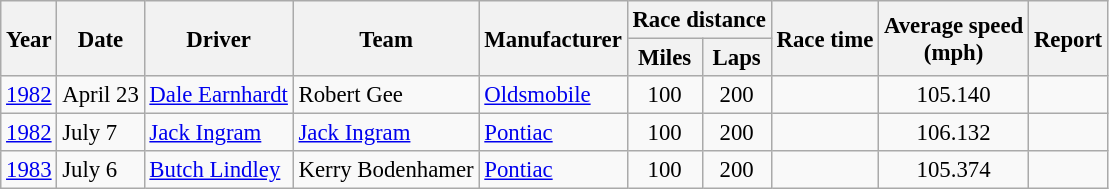<table class="wikitable" style="font-size: 95%;">
<tr>
<th rowspan="2">Year</th>
<th rowspan="2">Date</th>
<th rowspan="2">Driver</th>
<th rowspan="2">Team</th>
<th rowspan="2">Manufacturer</th>
<th colspan="2">Race distance</th>
<th rowspan="2">Race time</th>
<th rowspan="2">Average speed<br>(mph)</th>
<th rowspan="2">Report</th>
</tr>
<tr>
<th>Miles</th>
<th>Laps</th>
</tr>
<tr>
<td><a href='#'>1982</a></td>
<td>April 23</td>
<td><a href='#'>Dale Earnhardt</a></td>
<td>Robert Gee</td>
<td><a href='#'>Oldsmobile</a></td>
<td align="center">100</td>
<td align="center">200</td>
<td align="center"></td>
<td align="center">105.140</td>
<td></td>
</tr>
<tr>
<td><a href='#'>1982</a></td>
<td>July 7</td>
<td><a href='#'>Jack Ingram</a></td>
<td><a href='#'>Jack Ingram</a></td>
<td><a href='#'>Pontiac</a></td>
<td align="center">100</td>
<td align="center">200</td>
<td align="center"></td>
<td align="center">106.132</td>
<td></td>
</tr>
<tr>
<td><a href='#'>1983</a></td>
<td>July 6</td>
<td><a href='#'>Butch Lindley</a></td>
<td>Kerry Bodenhamer</td>
<td><a href='#'>Pontiac</a></td>
<td align="center">100</td>
<td align="center">200</td>
<td align="center"></td>
<td align="center">105.374</td>
<td></td>
</tr>
</table>
